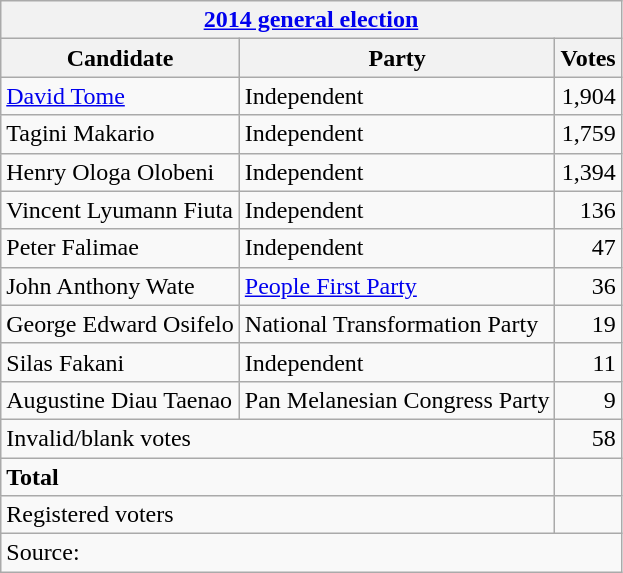<table class=wikitable style=text-align:left>
<tr>
<th colspan=3><a href='#'>2014 general election</a></th>
</tr>
<tr>
<th>Candidate</th>
<th>Party</th>
<th>Votes</th>
</tr>
<tr>
<td><a href='#'>David Tome</a></td>
<td>Independent</td>
<td align=right>1,904</td>
</tr>
<tr>
<td>Tagini Makario</td>
<td>Independent</td>
<td align=right>1,759</td>
</tr>
<tr>
<td>Henry Ologa Olobeni</td>
<td>Independent</td>
<td align=right>1,394</td>
</tr>
<tr>
<td>Vincent Lyumann Fiuta</td>
<td>Independent</td>
<td align=right>136</td>
</tr>
<tr>
<td>Peter Falimae</td>
<td>Independent</td>
<td align=right>47</td>
</tr>
<tr>
<td>John Anthony Wate</td>
<td><a href='#'>People First Party</a></td>
<td align="right">36</td>
</tr>
<tr>
<td>George Edward Osifelo</td>
<td>National Transformation Party</td>
<td align=right>19</td>
</tr>
<tr>
<td>Silas Fakani</td>
<td>Independent</td>
<td align=right>11</td>
</tr>
<tr>
<td>Augustine Diau Taenao</td>
<td>Pan Melanesian Congress Party</td>
<td align=right>9</td>
</tr>
<tr>
<td colspan=2>Invalid/blank votes</td>
<td align=right>58</td>
</tr>
<tr>
<td colspan=2><strong>Total</strong></td>
<td><strong> </strong></td>
</tr>
<tr>
<td colspan=2>Registered voters</td>
<td></td>
</tr>
<tr>
<td colspan=3>Source: </td>
</tr>
</table>
